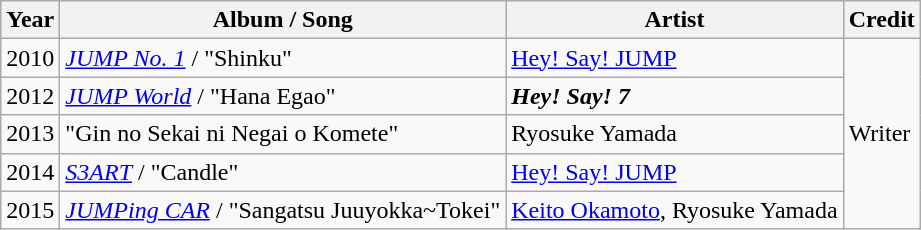<table class="wikitable">
<tr>
<th>Year</th>
<th>Album / Song</th>
<th>Artist</th>
<th>Credit</th>
</tr>
<tr>
<td>2010</td>
<td><em><a href='#'>JUMP No. 1</a></em> / "Shinku"</td>
<td><a href='#'>Hey! Say! JUMP</a></td>
<td rowspan="5">Writer</td>
</tr>
<tr>
<td>2012</td>
<td><em><a href='#'>JUMP World</a></em> / "Hana Egao"</td>
<td><strong><em>Hey! Say! 7</em></strong></td>
</tr>
<tr>
<td>2013</td>
<td>"Gin no Sekai ni Negai o Komete"</td>
<td>Ryosuke Yamada</td>
</tr>
<tr>
<td>2014</td>
<td><em><a href='#'>S3ART</a></em> / "Candle"</td>
<td><a href='#'>Hey! Say! JUMP</a></td>
</tr>
<tr>
<td>2015</td>
<td><em><a href='#'>JUMPing CAR</a></em> / "Sangatsu Juuyokka~Tokei"</td>
<td><a href='#'>Keito Okamoto</a>, Ryosuke Yamada</td>
</tr>
</table>
